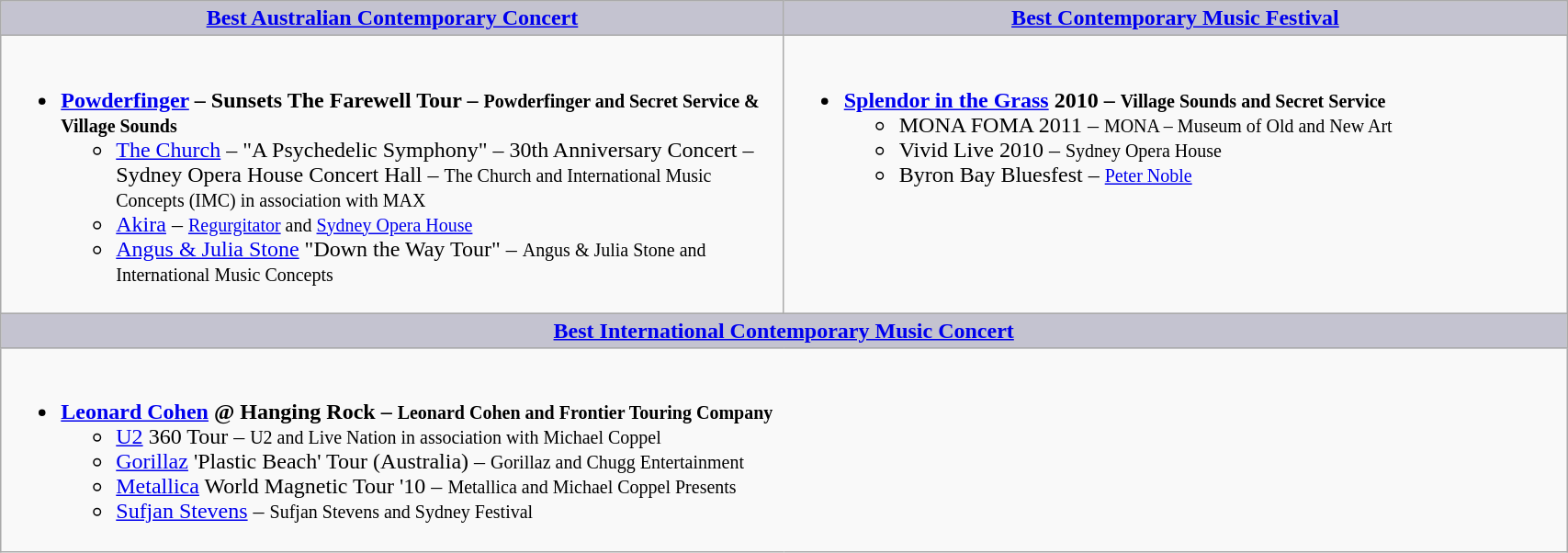<table class="wikitable" style="width:90%;" cellpadding="5">
<tr>
<th style="background:#C4C3D0;width:50%"><a href='#'>Best Australian Contemporary Concert</a></th>
<th style="background:#C4C3D0;width:50%"><a href='#'>Best Contemporary Music Festival</a></th>
</tr>
<tr>
<td valign="top"><br><ul><li><strong><a href='#'>Powderfinger</a> – Sunsets The Farewell Tour – <small>Powderfinger and Secret Service & Village Sounds</small></strong><ul><li><a href='#'>The Church</a> – "A Psychedelic Symphony" – 30th Anniversary Concert – Sydney Opera House Concert Hall – <small>The Church and International Music Concepts (IMC) in association with MAX</small></li><li><a href='#'>Akira</a> – <small><a href='#'>Regurgitator</a> and <a href='#'>Sydney Opera House</a></small></li><li><a href='#'>Angus & Julia Stone</a> "Down the Way Tour"  – <small>Angus & Julia Stone and International Music Concepts</small></li></ul></li></ul></td>
<td valign="top"><br><ul><li><strong><a href='#'>Splendor in the Grass</a> 2010 – <small>Village Sounds and Secret Service</small></strong><ul><li>MONA FOMA 2011 – <small>MONA – Museum of Old and New Art</small></li><li>Vivid Live 2010 – <small>Sydney Opera House</small></li><li>Byron Bay Bluesfest – <small><a href='#'>Peter Noble</a></small></li></ul></li></ul></td>
</tr>
<tr>
<th colspan=2 style="background:#C4C3D0;"><a href='#'>Best International Contemporary Music Concert</a></th>
</tr>
<tr>
<td colspan="2" style="vertical-align:top;"><br><ul><li><strong><a href='#'>Leonard Cohen</a> @ Hanging Rock – <small>Leonard Cohen and Frontier Touring Company</small></strong><ul><li><a href='#'>U2</a> 360 Tour – <small>U2 and Live Nation in association with Michael Coppel</small></li><li><a href='#'>Gorillaz</a> 'Plastic Beach' Tour (Australia)  – <small>Gorillaz and Chugg Entertainment</small></li><li><a href='#'>Metallica</a> World Magnetic Tour '10  – <small>Metallica and Michael Coppel Presents</small></li><li><a href='#'>Sufjan Stevens</a> – <small>Sufjan Stevens and Sydney Festival</small></li></ul></li></ul></td>
</tr>
</table>
